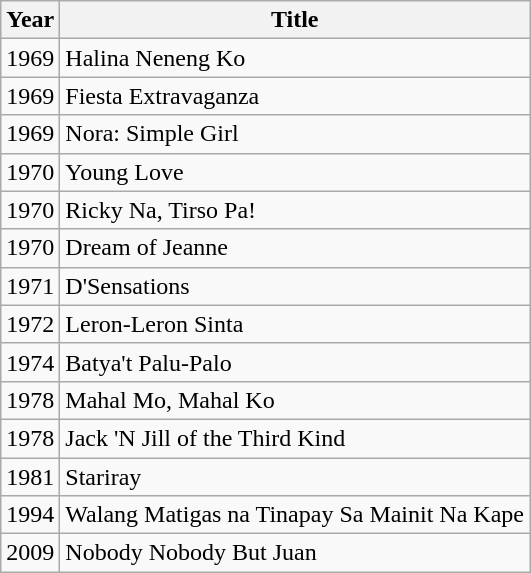<table class="wikitable">
<tr>
<th>Year</th>
<th>Title</th>
</tr>
<tr>
<td>1969</td>
<td>Halina Neneng Ko</td>
</tr>
<tr>
<td>1969</td>
<td>Fiesta Extravaganza</td>
</tr>
<tr>
<td>1969</td>
<td>Nora: Simple Girl</td>
</tr>
<tr>
<td>1970</td>
<td>Young Love</td>
</tr>
<tr>
<td>1970</td>
<td>Ricky Na, Tirso Pa!</td>
</tr>
<tr>
<td>1970</td>
<td>Dream of Jeanne</td>
</tr>
<tr>
<td>1971</td>
<td>D'Sensations</td>
</tr>
<tr>
<td>1972</td>
<td>Leron-Leron Sinta</td>
</tr>
<tr>
<td>1974</td>
<td>Batya't Palu-Palo</td>
</tr>
<tr>
<td>1978</td>
<td>Mahal Mo, Mahal Ko</td>
</tr>
<tr>
<td>1978</td>
<td>Jack 'N Jill of the Third Kind</td>
</tr>
<tr>
<td>1981</td>
<td>Stariray</td>
</tr>
<tr>
<td>1994</td>
<td>Walang Matigas na Tinapay Sa Mainit Na Kape</td>
</tr>
<tr>
<td>2009</td>
<td>Nobody Nobody But Juan</td>
</tr>
</table>
